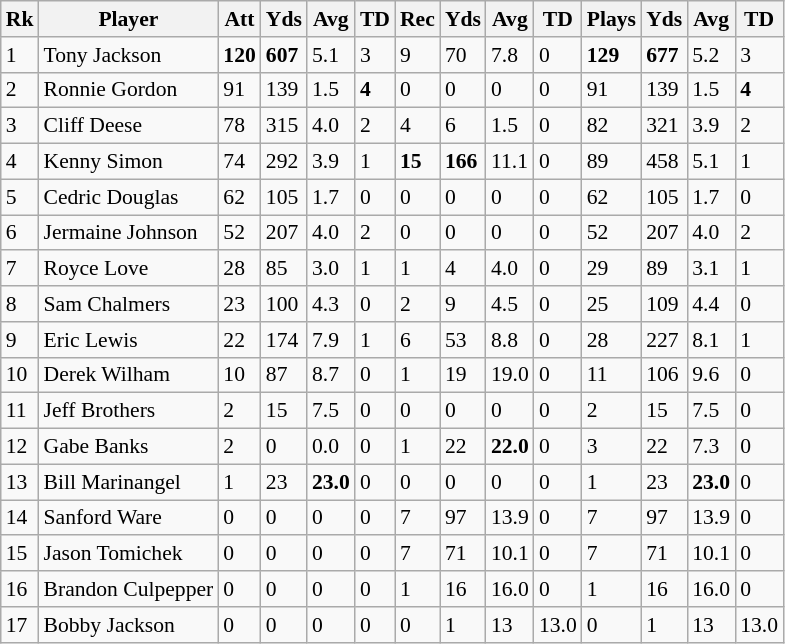<table class="wikitable" style="font-size:90%;">
<tr>
<th>Rk</th>
<th>Player</th>
<th>Att</th>
<th>Yds</th>
<th>Avg</th>
<th>TD</th>
<th>Rec</th>
<th>Yds</th>
<th>Avg</th>
<th>TD</th>
<th>Plays</th>
<th>Yds</th>
<th>Avg</th>
<th>TD</th>
</tr>
<tr>
<td>1</td>
<td>Tony Jackson</td>
<td><strong>120</strong></td>
<td><strong>607</strong></td>
<td>5.1</td>
<td>3</td>
<td>9</td>
<td>70</td>
<td>7.8</td>
<td>0</td>
<td><strong>129</strong></td>
<td><strong>677</strong></td>
<td>5.2</td>
<td>3</td>
</tr>
<tr>
<td>2</td>
<td>Ronnie Gordon</td>
<td>91</td>
<td>139</td>
<td>1.5</td>
<td><strong>4</strong></td>
<td>0</td>
<td>0</td>
<td>0</td>
<td>0</td>
<td>91</td>
<td>139</td>
<td>1.5</td>
<td><strong>4</strong></td>
</tr>
<tr>
<td>3</td>
<td>Cliff Deese</td>
<td>78</td>
<td>315</td>
<td>4.0</td>
<td>2</td>
<td>4</td>
<td>6</td>
<td>1.5</td>
<td>0</td>
<td>82</td>
<td>321</td>
<td>3.9</td>
<td>2</td>
</tr>
<tr>
<td>4</td>
<td>Kenny Simon</td>
<td>74</td>
<td>292</td>
<td>3.9</td>
<td>1</td>
<td><strong>15</strong></td>
<td><strong>166</strong></td>
<td>11.1</td>
<td>0</td>
<td>89</td>
<td>458</td>
<td>5.1</td>
<td>1</td>
</tr>
<tr>
<td>5</td>
<td>Cedric Douglas</td>
<td>62</td>
<td>105</td>
<td>1.7</td>
<td>0</td>
<td>0</td>
<td>0</td>
<td>0</td>
<td>0</td>
<td>62</td>
<td>105</td>
<td>1.7</td>
<td>0</td>
</tr>
<tr>
<td>6</td>
<td>Jermaine Johnson</td>
<td>52</td>
<td>207</td>
<td>4.0</td>
<td>2</td>
<td>0</td>
<td>0</td>
<td>0</td>
<td>0</td>
<td>52</td>
<td>207</td>
<td>4.0</td>
<td>2</td>
</tr>
<tr>
<td>7</td>
<td>Royce Love</td>
<td>28</td>
<td>85</td>
<td>3.0</td>
<td>1</td>
<td>1</td>
<td>4</td>
<td>4.0</td>
<td>0</td>
<td>29</td>
<td>89</td>
<td>3.1</td>
<td>1</td>
</tr>
<tr>
<td>8</td>
<td>Sam Chalmers</td>
<td>23</td>
<td>100</td>
<td>4.3</td>
<td>0</td>
<td>2</td>
<td>9</td>
<td>4.5</td>
<td>0</td>
<td>25</td>
<td>109</td>
<td>4.4</td>
<td>0</td>
</tr>
<tr>
<td>9</td>
<td>Eric Lewis</td>
<td>22</td>
<td>174</td>
<td>7.9</td>
<td>1</td>
<td>6</td>
<td>53</td>
<td>8.8</td>
<td>0</td>
<td>28</td>
<td>227</td>
<td>8.1</td>
<td>1</td>
</tr>
<tr>
<td>10</td>
<td>Derek Wilham</td>
<td>10</td>
<td>87</td>
<td>8.7</td>
<td>0</td>
<td>1</td>
<td>19</td>
<td>19.0</td>
<td>0</td>
<td>11</td>
<td>106</td>
<td>9.6</td>
<td>0</td>
</tr>
<tr>
<td>11</td>
<td>Jeff Brothers</td>
<td>2</td>
<td>15</td>
<td>7.5</td>
<td>0</td>
<td>0</td>
<td>0</td>
<td>0</td>
<td>0</td>
<td>2</td>
<td>15</td>
<td>7.5</td>
<td>0</td>
</tr>
<tr>
<td>12</td>
<td>Gabe Banks</td>
<td>2</td>
<td>0</td>
<td>0.0</td>
<td>0</td>
<td>1</td>
<td>22</td>
<td><strong>22.0</strong></td>
<td>0</td>
<td>3</td>
<td>22</td>
<td>7.3</td>
<td>0</td>
</tr>
<tr>
<td>13</td>
<td>Bill Marinangel</td>
<td>1</td>
<td>23</td>
<td><strong>23.0</strong></td>
<td>0</td>
<td>0</td>
<td>0</td>
<td>0</td>
<td>0</td>
<td>1</td>
<td>23</td>
<td><strong>23.0</strong></td>
<td>0</td>
</tr>
<tr>
<td>14</td>
<td>Sanford Ware</td>
<td>0</td>
<td>0</td>
<td>0</td>
<td>0</td>
<td>7</td>
<td>97</td>
<td>13.9</td>
<td>0</td>
<td>7</td>
<td>97</td>
<td>13.9</td>
<td>0</td>
</tr>
<tr>
<td>15</td>
<td>Jason Tomichek</td>
<td>0</td>
<td>0</td>
<td>0</td>
<td>0</td>
<td>7</td>
<td>71</td>
<td>10.1</td>
<td>0</td>
<td>7</td>
<td>71</td>
<td>10.1</td>
<td>0</td>
</tr>
<tr>
<td>16</td>
<td>Brandon Culpepper</td>
<td>0</td>
<td>0</td>
<td>0</td>
<td>0</td>
<td>1</td>
<td>16</td>
<td>16.0</td>
<td>0</td>
<td>1</td>
<td>16</td>
<td>16.0</td>
<td>0</td>
</tr>
<tr>
<td>17</td>
<td>Bobby Jackson</td>
<td>0</td>
<td>0</td>
<td>0</td>
<td>0</td>
<td>0</td>
<td>1</td>
<td>13</td>
<td>13.0</td>
<td>0</td>
<td>1</td>
<td>13</td>
<td>13.0</td>
</tr>
</table>
